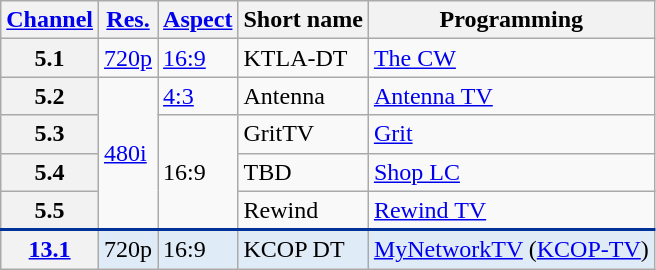<table class="wikitable">
<tr>
<th scope = "col"><a href='#'>Channel</a></th>
<th scope = "col"><a href='#'>Res.</a></th>
<th scope = "col"><a href='#'>Aspect</a></th>
<th scope = "col">Short name</th>
<th scope = "col">Programming</th>
</tr>
<tr>
<th scope = "row">5.1</th>
<td><a href='#'>720p</a></td>
<td><a href='#'>16:9</a></td>
<td>KTLA-DT</td>
<td><a href='#'>The CW</a></td>
</tr>
<tr>
<th scope = "row">5.2</th>
<td rowspan=4><a href='#'>480i</a></td>
<td><a href='#'>4:3</a></td>
<td>Antenna</td>
<td><a href='#'>Antenna TV</a></td>
</tr>
<tr>
<th scope = "row">5.3</th>
<td rowspan="3">16:9</td>
<td>GritTV</td>
<td><a href='#'>Grit</a></td>
</tr>
<tr>
<th scope = "row">5.4</th>
<td>TBD</td>
<td><a href='#'>Shop LC</a></td>
</tr>
<tr>
<th scope = "row">5.5</th>
<td>Rewind</td>
<td><a href='#'>Rewind TV</a></td>
</tr>
<tr style="background-color:#DFEBF6; border-top: 2px solid #003399;">
<th scope = "row"><a href='#'>13.1</a></th>
<td>720p</td>
<td>16:9</td>
<td>KCOP DT</td>
<td><a href='#'>MyNetworkTV</a> (<a href='#'>KCOP-TV</a>)</td>
</tr>
</table>
